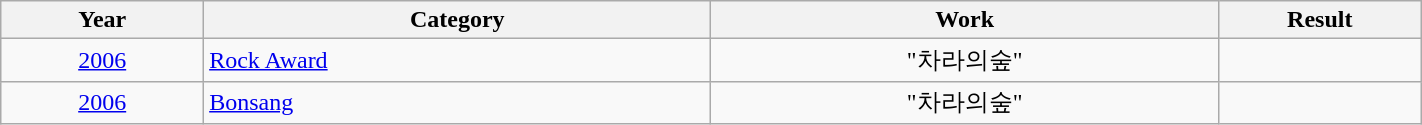<table | width="75%" class="wikitable sortable">
<tr>
<th width="10%">Year</th>
<th width="25%">Category</th>
<th width="25%">Work</th>
<th width="10%">Result</th>
</tr>
<tr>
<td align="center"><a href='#'>2006</a></td>
<td><a href='#'>Rock Award</a></td>
<td align="center">"차라의숲"</td>
<td></td>
</tr>
<tr>
<td align="center"><a href='#'>2006</a></td>
<td><a href='#'>Bonsang</a></td>
<td align="center">"차라의숲"</td>
<td></td>
</tr>
</table>
